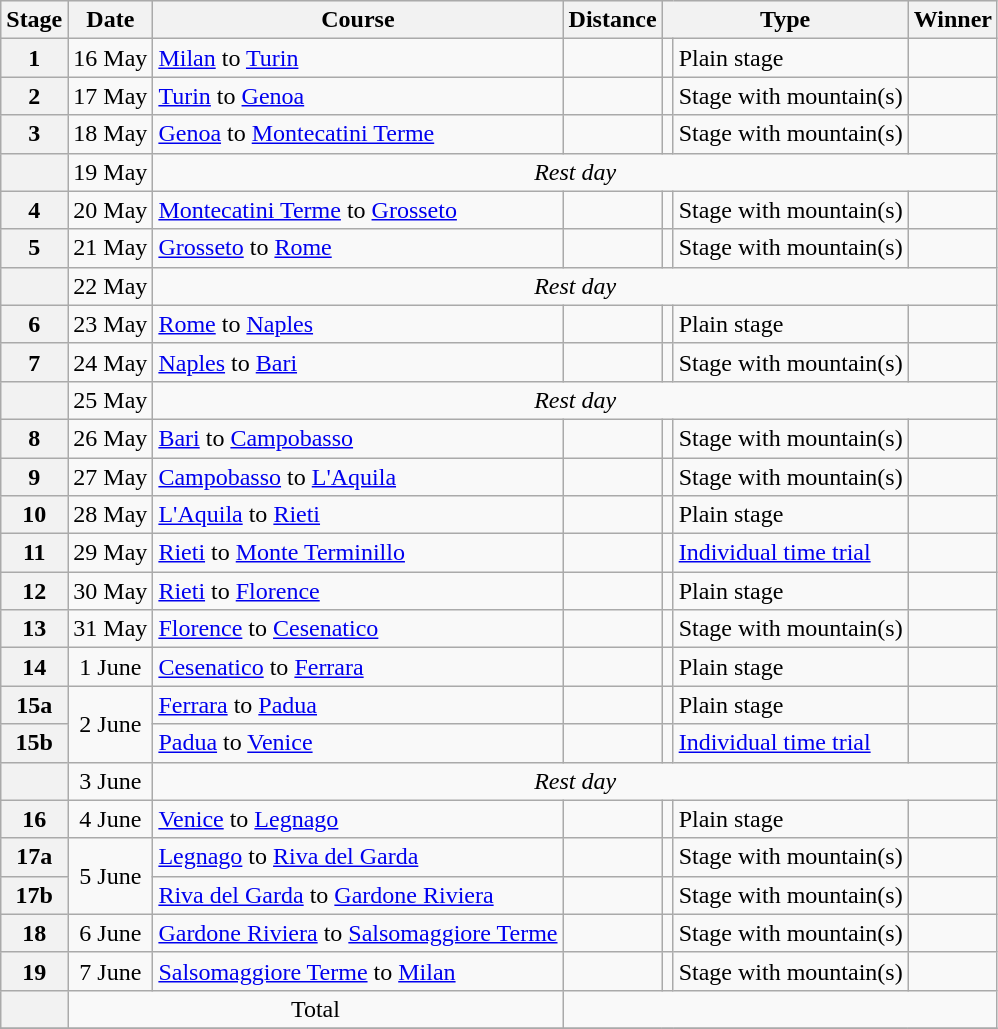<table class="wikitable">
<tr style="background:#efefef;">
<th>Stage</th>
<th>Date</th>
<th>Course</th>
<th>Distance</th>
<th colspan="2">Type</th>
<th>Winner</th>
</tr>
<tr>
<th style="text-align:center">1</th>
<td style="text-align:center;">16 May</td>
<td><a href='#'>Milan</a> to <a href='#'>Turin</a></td>
<td style="text-align:center;"></td>
<td style="text-align:center;"></td>
<td>Plain stage</td>
<td></td>
</tr>
<tr>
<th style="text-align:center">2</th>
<td style="text-align:center;">17 May</td>
<td><a href='#'>Turin</a> to <a href='#'>Genoa</a></td>
<td style="text-align:center;"></td>
<td style="text-align:center;"></td>
<td>Stage with mountain(s)</td>
<td></td>
</tr>
<tr>
<th style="text-align:center">3</th>
<td style="text-align:center;">18 May</td>
<td><a href='#'>Genoa</a> to <a href='#'>Montecatini Terme</a></td>
<td style="text-align:center;"></td>
<td style="text-align:center;"></td>
<td>Stage with mountain(s)</td>
<td></td>
</tr>
<tr>
<th></th>
<td style="text-align:center;">19 May</td>
<td colspan="6" style="text-align:center;"><em>Rest day</em></td>
</tr>
<tr>
<th style="text-align:center">4</th>
<td style="text-align:center;">20 May</td>
<td><a href='#'>Montecatini Terme</a> to <a href='#'>Grosseto</a></td>
<td style="text-align:center;"></td>
<td style="text-align:center;"></td>
<td>Stage with mountain(s)</td>
<td></td>
</tr>
<tr>
<th style="text-align:center">5</th>
<td style="text-align:center;">21 May</td>
<td><a href='#'>Grosseto</a> to <a href='#'>Rome</a></td>
<td style="text-align:center;"></td>
<td style="text-align:center;"></td>
<td>Stage with mountain(s)</td>
<td></td>
</tr>
<tr>
<th></th>
<td style="text-align:center;">22 May</td>
<td colspan="6" style="text-align:center;"><em>Rest day</em></td>
</tr>
<tr>
<th style="text-align:center">6</th>
<td style="text-align:center;">23 May</td>
<td><a href='#'>Rome</a> to <a href='#'>Naples</a></td>
<td style="text-align:center;"></td>
<td style="text-align:center;"></td>
<td>Plain stage</td>
<td></td>
</tr>
<tr>
<th style="text-align:center">7</th>
<td style="text-align:center;">24 May</td>
<td><a href='#'>Naples</a> to <a href='#'>Bari</a></td>
<td style="text-align:center;"></td>
<td style="text-align:center;"></td>
<td>Stage with mountain(s)</td>
<td></td>
</tr>
<tr>
<th></th>
<td style="text-align:center;">25 May</td>
<td colspan="6" style="text-align:center;"><em>Rest day</em></td>
</tr>
<tr>
<th style="text-align:center">8</th>
<td style="text-align:center;">26 May</td>
<td><a href='#'>Bari</a> to <a href='#'>Campobasso</a></td>
<td style="text-align:center;"></td>
<td style="text-align:center;"></td>
<td>Stage with mountain(s)</td>
<td></td>
</tr>
<tr>
<th style="text-align:center">9</th>
<td style="text-align:center;">27 May</td>
<td><a href='#'>Campobasso</a> to <a href='#'>L'Aquila</a></td>
<td style="text-align:center;"></td>
<td style="text-align:center;"></td>
<td>Stage with mountain(s)</td>
<td></td>
</tr>
<tr>
<th style="text-align:center">10</th>
<td style="text-align:center;">28 May</td>
<td><a href='#'>L'Aquila</a> to <a href='#'>Rieti</a></td>
<td style="text-align:center;"></td>
<td style="text-align:center;"></td>
<td>Plain stage</td>
<td></td>
</tr>
<tr>
<th style="text-align:center">11</th>
<td style="text-align:center;">29 May</td>
<td><a href='#'>Rieti</a> to <a href='#'>Monte Terminillo</a></td>
<td style="text-align:center;"></td>
<td style="text-align:center;"></td>
<td><a href='#'>Individual time trial</a></td>
<td></td>
</tr>
<tr>
<th style="text-align:center">12</th>
<td style="text-align:center;">30 May</td>
<td><a href='#'>Rieti</a> to <a href='#'>Florence</a></td>
<td style="text-align:center;"></td>
<td style="text-align:center;"></td>
<td>Plain stage</td>
<td></td>
</tr>
<tr>
<th style="text-align:center">13</th>
<td style="text-align:center;">31 May</td>
<td><a href='#'>Florence</a> to <a href='#'>Cesenatico</a></td>
<td style="text-align:center;"></td>
<td style="text-align:center;"></td>
<td>Stage with mountain(s)</td>
<td></td>
</tr>
<tr>
<th style="text-align:center">14</th>
<td style="text-align:center;">1 June</td>
<td><a href='#'>Cesenatico</a> to <a href='#'>Ferrara</a></td>
<td style="text-align:center;"></td>
<td style="text-align:center;"></td>
<td>Plain stage</td>
<td></td>
</tr>
<tr>
<th style="text-align:center">15a</th>
<td style="text-align:center;" rowspan="2">2 June</td>
<td><a href='#'>Ferrara</a> to <a href='#'>Padua</a></td>
<td style="text-align:center;"></td>
<td style="text-align:center;"></td>
<td>Plain stage</td>
<td></td>
</tr>
<tr>
<th style="text-align:center">15b</th>
<td><a href='#'>Padua</a> to <a href='#'>Venice</a></td>
<td style="text-align:center;"></td>
<td style="text-align:center;"></td>
<td><a href='#'>Individual time trial</a></td>
<td></td>
</tr>
<tr>
<th></th>
<td style="text-align:center;">3 June</td>
<td colspan="6" style="text-align:center;"><em>Rest day</em></td>
</tr>
<tr>
<th style="text-align:center">16</th>
<td style="text-align:center;">4 June</td>
<td><a href='#'>Venice</a> to <a href='#'>Legnago</a></td>
<td style="text-align:center;"></td>
<td style="text-align:center;"></td>
<td>Plain stage</td>
<td></td>
</tr>
<tr>
<th style="text-align:center">17a</th>
<td style="text-align:center;" rowspan="2">5 June</td>
<td><a href='#'>Legnago</a> to <a href='#'>Riva del Garda</a></td>
<td style="text-align:center;"></td>
<td style="text-align:center;"></td>
<td>Stage with mountain(s)</td>
<td></td>
</tr>
<tr>
<th style="text-align:center">17b</th>
<td><a href='#'>Riva del Garda</a> to <a href='#'>Gardone Riviera</a></td>
<td style="text-align:center;"></td>
<td style="text-align:center;"></td>
<td>Stage with mountain(s)</td>
<td></td>
</tr>
<tr>
<th style="text-align:center">18</th>
<td style="text-align:center;">6 June</td>
<td><a href='#'>Gardone Riviera</a> to <a href='#'>Salsomaggiore Terme</a></td>
<td style="text-align:center;"></td>
<td style="text-align:center;"></td>
<td>Stage with mountain(s)</td>
<td></td>
</tr>
<tr>
<th style="text-align:center">19</th>
<td style="text-align:center;">7 June</td>
<td><a href='#'>Salsomaggiore Terme</a> to <a href='#'>Milan</a></td>
<td style="text-align:center;"></td>
<td style="text-align:center;"></td>
<td>Stage with mountain(s)</td>
<td></td>
</tr>
<tr>
<th></th>
<td colspan="2" style="text-align:center;">Total</td>
<td colspan="5" style="text-align:center;"></td>
</tr>
<tr>
</tr>
</table>
